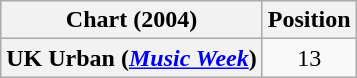<table class="wikitable plainrowheaders" style="text-align:center">
<tr>
<th>Chart (2004)</th>
<th>Position</th>
</tr>
<tr>
<th scope="row">UK Urban (<em><a href='#'>Music Week</a></em>)</th>
<td>13</td>
</tr>
</table>
